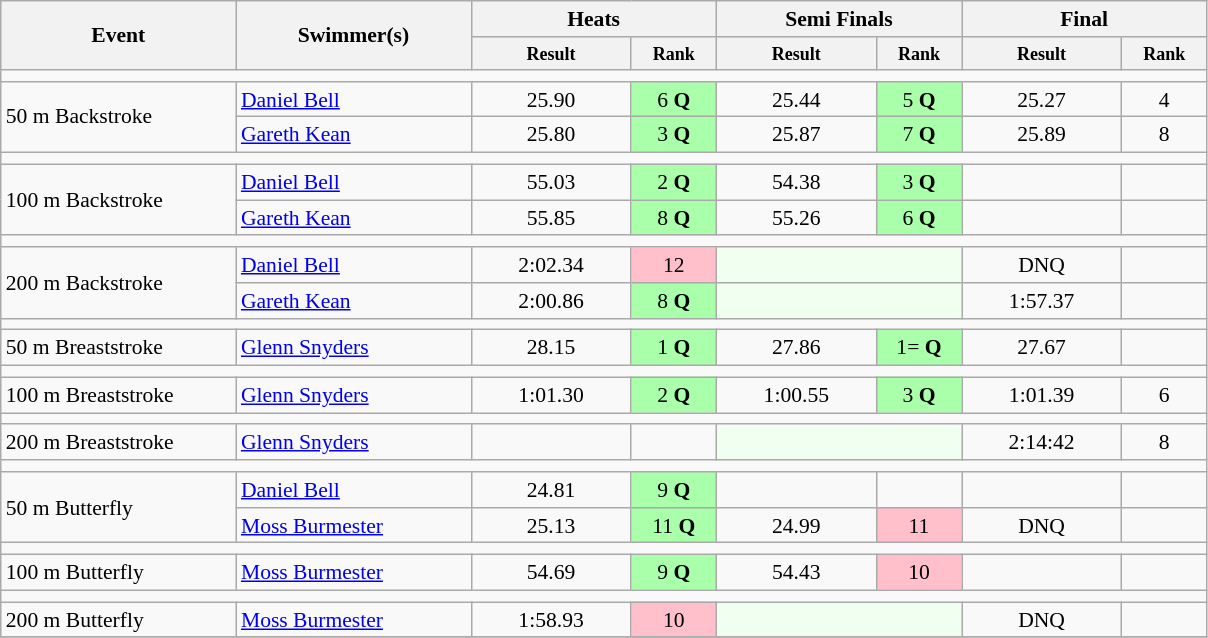<table class=wikitable style="font-size:90%">
<tr>
<th rowspan="2" width=150>Event</th>
<th rowspan="2" width=150>Swimmer(s)</th>
<th colspan="2" width=150>Heats</th>
<th colspan="2" width=150>Semi Finals</th>
<th colspan="2" width=150>Final</th>
</tr>
<tr>
<th style="line-height:1em" width=100><small>Result</small></th>
<th style="line-height:1em" width=50><small>Rank</small></th>
<th style="line-height:1em" width=100><small>Result</small></th>
<th style="line-height:1em" width=50><small>Rank</small></th>
<th style="line-height:1em" width=100><small>Result</small></th>
<th style="line-height:1em" width=50><small>Rank</small></th>
</tr>
<tr>
<td colspan=8 height=1></td>
</tr>
<tr>
<td rowspan=2>50 m Backstroke</td>
<td><a href='#'>Daniel Bell</a></td>
<td align="center">25.90</td>
<td align=center bgcolor=aaffaa>6 <strong>Q</strong></td>
<td align=center>25.44</td>
<td align=center bgcolor=aaffaa>5 <strong>Q</strong></td>
<td align=center>25.27</td>
<td align=center>4</td>
</tr>
<tr>
<td><a href='#'>Gareth Kean</a></td>
<td align=center>25.80</td>
<td align=center bgcolor=aaffaa>3 <strong>Q</strong></td>
<td align=center>25.87</td>
<td align=center bgcolor=aaffaa>7 <strong>Q</strong></td>
<td align=center>25.89</td>
<td align=center>8</td>
</tr>
<tr>
<td colspan=8 height=1></td>
</tr>
<tr>
<td rowspan=2>100 m Backstroke</td>
<td><a href='#'>Daniel Bell</a></td>
<td align=center>55.03</td>
<td align=center bgcolor=aaffaa>2 <strong>Q</strong></td>
<td align=center>54.38</td>
<td align=center bgcolor=aaffaa>3 <strong>Q</strong></td>
<td align=center></td>
<td align=center></td>
</tr>
<tr>
<td><a href='#'>Gareth Kean</a></td>
<td align=center>55.85</td>
<td align=center bgcolor=aaffaa>8 <strong>Q</strong></td>
<td align=center>55.26</td>
<td align=center bgcolor=aaffaa>6 <strong>Q</strong></td>
<td align=center></td>
<td align=center></td>
</tr>
<tr>
<td colspan=8 height=1></td>
</tr>
<tr>
<td rowspan=2>200 m Backstroke</td>
<td><a href='#'>Daniel Bell</a></td>
<td align=center>2:02.34</td>
<td align=center bgcolor="pink">12</td>
<td colspan=2 bgcolor="honeydew"></td>
<td align=center>DNQ</td>
<td align=center></td>
</tr>
<tr>
<td><a href='#'>Gareth Kean</a></td>
<td align=center>2:00.86</td>
<td align=center bgcolor=aaffaa>8 <strong>Q</strong></td>
<td colspan=2 bgcolor="honeydew"></td>
<td align=center>1:57.37</td>
<td align=center></td>
</tr>
<tr>
<td colspan=8 height=1></td>
</tr>
<tr>
<td rowspan=1>50 m Breaststroke</td>
<td><a href='#'>Glenn Snyders</a></td>
<td align=center>28.15</td>
<td align=center bgcolor=aaffaa>1 <strong>Q</strong></td>
<td align=center>27.86</td>
<td align=center bgcolor=aaffaa>1= <strong>Q</strong></td>
<td align=center>27.67</td>
<td align=center></td>
</tr>
<tr>
<td colspan=8 height=1></td>
</tr>
<tr>
<td rowspan=1>100 m Breaststroke</td>
<td><a href='#'>Glenn Snyders</a></td>
<td align=center>1:01.30</td>
<td align=center bgcolor=aaffaa>2 <strong>Q</strong></td>
<td align=center>1:00.55</td>
<td align=center bgcolor=aaffaa>3 <strong>Q</strong></td>
<td align=center>1:01.39</td>
<td align=center>6</td>
</tr>
<tr>
<td colspan=8 height=1></td>
</tr>
<tr>
<td rowspan=1>200 m Breaststroke</td>
<td><a href='#'>Glenn Snyders</a></td>
<td align=center></td>
<td align=center></td>
<td colspan=2 bgcolor="honeydew"></td>
<td align=center>2:14:42</td>
<td align=center>8</td>
</tr>
<tr>
<td colspan=8 height=1></td>
</tr>
<tr>
<td rowspan=2>50 m Butterfly</td>
<td><a href='#'>Daniel Bell</a></td>
<td align=center>24.81</td>
<td align=center bgcolor=aaffaa>9 <strong>Q</strong></td>
<td align=center></td>
<td align=center></td>
<td align=center></td>
<td align=center></td>
</tr>
<tr>
<td><a href='#'>Moss Burmester</a></td>
<td align=center>25.13</td>
<td align=center bgcolor=aaffaa>11 <strong>Q</strong></td>
<td align=center>24.99</td>
<td align=center bgcolor="pink">11</td>
<td align=center>DNQ</td>
<td align=center></td>
</tr>
<tr>
<td colspan=8 height=1></td>
</tr>
<tr>
<td rowspan=1>100 m Butterfly</td>
<td><a href='#'>Moss Burmester</a></td>
<td align=center>54.69</td>
<td align=center bgcolor=aaffaa>9 <strong>Q</strong></td>
<td align=center>54.43</td>
<td align=center bgcolor="pink">10</td>
<td align=center></td>
<td align=center></td>
</tr>
<tr>
<td colspan=8 height=1></td>
</tr>
<tr>
<td rowspan=1>200 m Butterfly</td>
<td><a href='#'>Moss Burmester</a></td>
<td align=center>1:58.93</td>
<td align="center" bgcolor="pink">10</td>
<td colspan=2 bgcolor="honeydew"></td>
<td align=center>DNQ</td>
<td align=center></td>
</tr>
<tr>
</tr>
</table>
